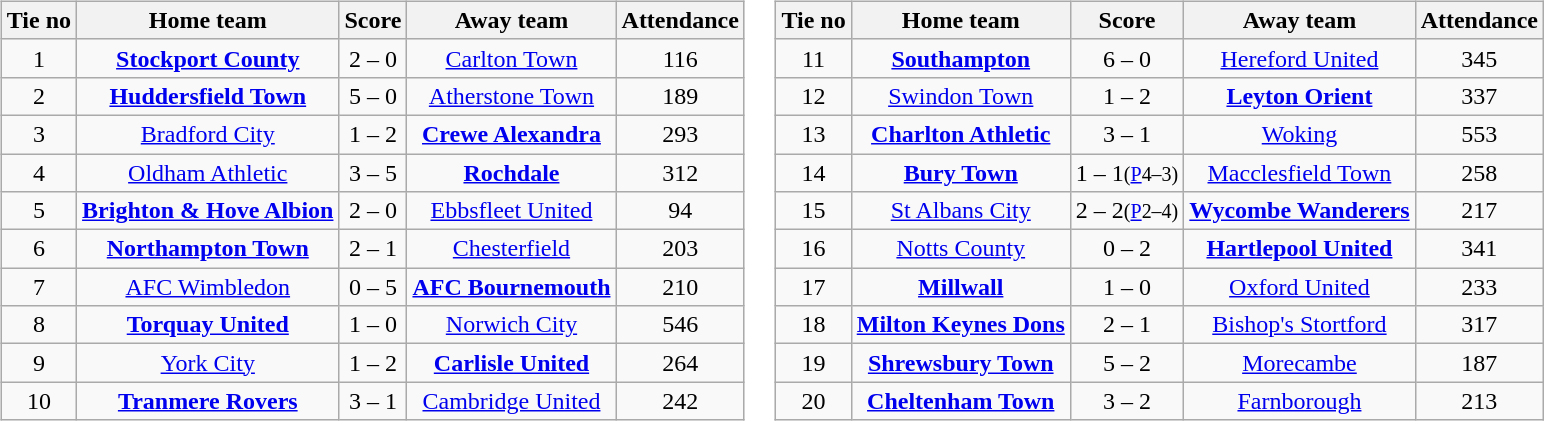<table>
<tr>
<td valign="top"><br><table class="wikitable" style="text-align: center">
<tr>
<th>Tie no</th>
<th>Home team</th>
<th>Score</th>
<th>Away team</th>
<th>Attendance</th>
</tr>
<tr>
<td>1</td>
<td><strong><a href='#'>Stockport County</a></strong></td>
<td>2 – 0</td>
<td><a href='#'>Carlton Town</a></td>
<td>116</td>
</tr>
<tr>
<td>2</td>
<td><strong><a href='#'>Huddersfield Town</a></strong></td>
<td>5 – 0</td>
<td><a href='#'>Atherstone Town</a></td>
<td>189</td>
</tr>
<tr>
<td>3</td>
<td><a href='#'>Bradford City</a></td>
<td>1 – 2</td>
<td><strong><a href='#'>Crewe Alexandra</a></strong></td>
<td>293</td>
</tr>
<tr>
<td>4</td>
<td><a href='#'>Oldham Athletic</a></td>
<td>3 – 5</td>
<td><strong><a href='#'>Rochdale</a></strong></td>
<td>312</td>
</tr>
<tr>
<td>5</td>
<td><strong><a href='#'>Brighton & Hove Albion</a></strong></td>
<td>2 – 0</td>
<td><a href='#'>Ebbsfleet United</a></td>
<td>94</td>
</tr>
<tr>
<td>6</td>
<td><strong><a href='#'>Northampton Town</a></strong></td>
<td>2 – 1</td>
<td><a href='#'>Chesterfield</a></td>
<td>203</td>
</tr>
<tr>
<td>7</td>
<td><a href='#'>AFC Wimbledon</a></td>
<td>0 – 5</td>
<td><strong><a href='#'>AFC Bournemouth</a></strong></td>
<td>210</td>
</tr>
<tr>
<td>8</td>
<td><strong><a href='#'>Torquay United</a></strong></td>
<td>1 – 0</td>
<td><a href='#'>Norwich City</a></td>
<td>546</td>
</tr>
<tr>
<td>9</td>
<td><a href='#'>York City</a></td>
<td>1 – 2</td>
<td><strong><a href='#'>Carlisle United</a></strong></td>
<td>264</td>
</tr>
<tr>
<td>10</td>
<td><strong><a href='#'>Tranmere Rovers</a></strong></td>
<td>3 – 1</td>
<td><a href='#'>Cambridge United</a></td>
<td>242</td>
</tr>
</table>
</td>
<td valign="top"><br><table class="wikitable" style="text-align: center">
<tr>
<th>Tie no</th>
<th>Home team</th>
<th>Score</th>
<th>Away team</th>
<th>Attendance</th>
</tr>
<tr>
<td>11</td>
<td><strong><a href='#'>Southampton</a></strong></td>
<td>6 – 0</td>
<td><a href='#'>Hereford United</a></td>
<td>345</td>
</tr>
<tr>
<td>12</td>
<td><a href='#'>Swindon Town</a></td>
<td>1 – 2</td>
<td><strong><a href='#'>Leyton Orient</a></strong></td>
<td>337</td>
</tr>
<tr>
<td>13</td>
<td><strong><a href='#'>Charlton Athletic</a></strong></td>
<td>3 – 1</td>
<td><a href='#'>Woking</a></td>
<td>553</td>
</tr>
<tr>
<td>14</td>
<td><strong><a href='#'>Bury Town</a></strong></td>
<td>1 – 1<small>(<a href='#'>P</a>4–3)</small></td>
<td><a href='#'>Macclesfield Town</a></td>
<td>258</td>
</tr>
<tr>
<td>15</td>
<td><a href='#'>St Albans City</a></td>
<td>2 – 2<small>(<a href='#'>P</a>2–4)</small></td>
<td><strong><a href='#'>Wycombe Wanderers</a></strong></td>
<td>217</td>
</tr>
<tr>
<td>16</td>
<td><a href='#'>Notts County</a></td>
<td>0 – 2</td>
<td><strong><a href='#'>Hartlepool United</a></strong></td>
<td>341</td>
</tr>
<tr>
<td>17</td>
<td><strong><a href='#'>Millwall</a></strong></td>
<td>1 – 0</td>
<td><a href='#'>Oxford United</a></td>
<td>233</td>
</tr>
<tr>
<td>18</td>
<td><strong><a href='#'>Milton Keynes Dons</a></strong></td>
<td>2 – 1</td>
<td><a href='#'>Bishop's Stortford</a></td>
<td>317</td>
</tr>
<tr>
<td>19</td>
<td><strong><a href='#'>Shrewsbury Town</a></strong></td>
<td>5 – 2</td>
<td><a href='#'>Morecambe</a></td>
<td>187</td>
</tr>
<tr>
<td>20</td>
<td><strong><a href='#'>Cheltenham Town</a></strong></td>
<td>3 – 2</td>
<td><a href='#'>Farnborough</a></td>
<td>213</td>
</tr>
</table>
</td>
</tr>
</table>
